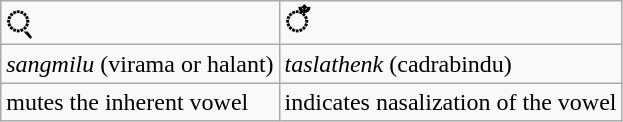<table class="wikitable">
<tr>
<td><strong><big>्</big></strong></td>
<td><strong><big>ँ</big></strong></td>
</tr>
<tr>
<td><em>sangmilu</em> (virama or halant)</td>
<td><em>taslathenk</em> (cadrabindu)</td>
</tr>
<tr>
<td>mutes the inherent vowel</td>
<td>indicates nasalization of the vowel</td>
</tr>
</table>
